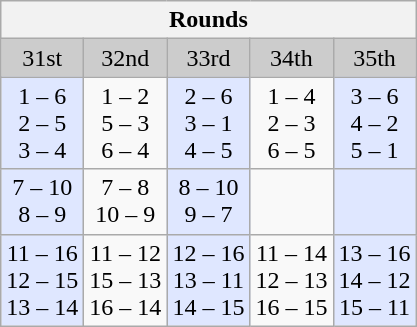<table class="wikitable">
<tr>
<th colspan="5">Rounds</th>
</tr>
<tr>
<td align="center" bgcolor="#CCCCCC">31st</td>
<td align="center" bgcolor="#CCCCCC">32nd</td>
<td align="center" bgcolor="#CCCCCC">33rd</td>
<td align="center" bgcolor="#CCCCCC">34th</td>
<td align="center" bgcolor="#CCCCCC">35th</td>
</tr>
<tr>
<td align="center" bgcolor="#DFE7FF">1 – 6<br>2 – 5<br>3 – 4</td>
<td align="center">1 – 2<br>5 – 3<br>6 – 4</td>
<td align="center" bgcolor="#DFE7FF">2 – 6<br>3 – 1<br>4 – 5</td>
<td align="center">1 – 4<br>2 – 3<br>6 – 5</td>
<td align="center" bgcolor="#DFE7FF">3 – 6<br>4 – 2<br>5 – 1</td>
</tr>
<tr>
<td align="center" bgcolor="#DFE7FF">7 – 10<br>8 – 9</td>
<td align="center">7 – 8<br>10 – 9</td>
<td align="center" bgcolor="#DFE7FF">8 – 10<br>9 – 7</td>
<td align="center"><br></td>
<td align="center" bgcolor="#DFE7FF"><br></td>
</tr>
<tr>
<td align="center" bgcolor="#DFE7FF">11 – 16<br>12 – 15<br>13 – 14</td>
<td align="center">11 – 12<br>15 – 13<br>16 – 14</td>
<td align="center" bgcolor="#DFE7FF">12 – 16<br>13 – 11<br>14 – 15</td>
<td align="center">11 – 14<br>12 – 13<br>16 – 15</td>
<td align="center" bgcolor="#DFE7FF">13 – 16<br>14 – 12<br>15 – 11</td>
</tr>
</table>
